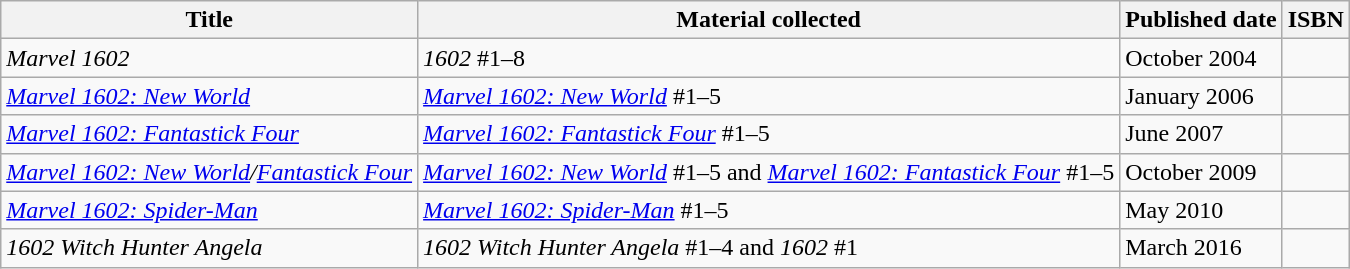<table class="wikitable">
<tr>
<th>Title</th>
<th>Material collected</th>
<th>Published date</th>
<th>ISBN</th>
</tr>
<tr>
<td><em>Marvel 1602</em></td>
<td><em>1602</em> #1–8</td>
<td>October 2004</td>
<td></td>
</tr>
<tr>
<td><em><a href='#'>Marvel 1602: New World</a></em></td>
<td><em><a href='#'>Marvel 1602: New World</a></em> #1–5</td>
<td>January 2006</td>
<td></td>
</tr>
<tr>
<td><em><a href='#'>Marvel 1602: Fantastick Four</a></em></td>
<td><em><a href='#'>Marvel 1602: Fantastick Four</a></em> #1–5</td>
<td>June 2007</td>
<td></td>
</tr>
<tr>
<td><em><a href='#'>Marvel 1602: New World</a>/<a href='#'>Fantastick Four</a></em></td>
<td><em><a href='#'>Marvel 1602: New World</a></em> #1–5 and <em><a href='#'>Marvel 1602: Fantastick Four</a></em> #1–5</td>
<td>October 2009</td>
<td></td>
</tr>
<tr>
<td><em><a href='#'>Marvel 1602: Spider-Man</a></em></td>
<td><em><a href='#'>Marvel 1602: Spider-Man</a></em> #1–5</td>
<td>May 2010</td>
<td></td>
</tr>
<tr>
<td><em>1602 Witch Hunter Angela</em></td>
<td><em>1602 Witch Hunter Angela</em> #1–4 and <em>1602</em> #1</td>
<td>March 2016</td>
<td></td>
</tr>
</table>
